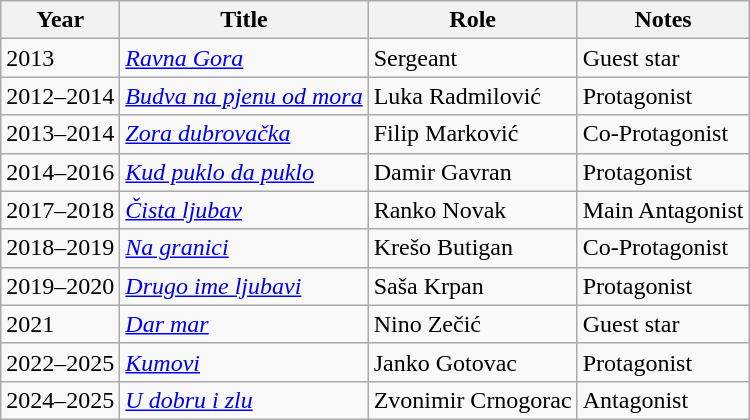<table class="wikitable sortable">
<tr>
<th>Year</th>
<th>Title</th>
<th>Role</th>
<th class="unsortable">Notes</th>
</tr>
<tr>
<td>2013</td>
<td><em><a href='#'>Ravna Gora</a></em></td>
<td>Sergeant</td>
<td>Guest star</td>
</tr>
<tr>
<td>2012–2014</td>
<td><em><a href='#'>Budva na pjenu od mora</a></em></td>
<td>Luka Radmilović</td>
<td>Protagonist</td>
</tr>
<tr>
<td>2013–2014</td>
<td><em><a href='#'>Zora dubrovačka</a></em></td>
<td>Filip Marković</td>
<td>Co-Protagonist</td>
</tr>
<tr>
<td>2014–2016</td>
<td><em><a href='#'>Kud puklo da puklo</a></em></td>
<td>Damir Gavran</td>
<td>Protagonist</td>
</tr>
<tr>
<td>2017–2018</td>
<td><em><a href='#'>Čista ljubav</a></em></td>
<td>Ranko Novak</td>
<td>Main Antagonist</td>
</tr>
<tr>
<td>2018–2019</td>
<td><em><a href='#'>Na granici</a></em></td>
<td>Krešo Butigan</td>
<td>Co-Protagonist</td>
</tr>
<tr>
<td>2019–2020</td>
<td><em><a href='#'>Drugo ime ljubavi</a></em></td>
<td>Saša Krpan</td>
<td>Protagonist</td>
</tr>
<tr>
<td>2021</td>
<td><em><a href='#'>Dar mar</a></em></td>
<td>Nino Zečić</td>
<td>Guest star</td>
</tr>
<tr>
<td>2022–2025</td>
<td><em><a href='#'>Kumovi</a></em></td>
<td>Janko Gotovac</td>
<td>Protagonist</td>
</tr>
<tr>
<td>2024–2025</td>
<td><em><a href='#'>U dobru i zlu</a></em></td>
<td>Zvonimir Crnogorac</td>
<td>Antagonist</td>
</tr>
</table>
